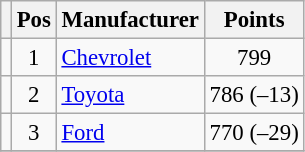<table class="wikitable" style="font-size: 95%;">
<tr>
<th></th>
<th>Pos</th>
<th>Manufacturer</th>
<th>Points</th>
</tr>
<tr>
<td align="left"></td>
<td style="text-align:center;">1</td>
<td><a href='#'>Chevrolet</a></td>
<td style="text-align:center;">799</td>
</tr>
<tr>
<td align="left"></td>
<td style="text-align:center;">2</td>
<td><a href='#'>Toyota</a></td>
<td style="text-align:center;">786 (–13)</td>
</tr>
<tr>
<td align="left"></td>
<td style="text-align:center;">3</td>
<td><a href='#'>Ford</a></td>
<td style="text-align:center;">770 (–29)</td>
</tr>
<tr class="sortbottom">
</tr>
</table>
